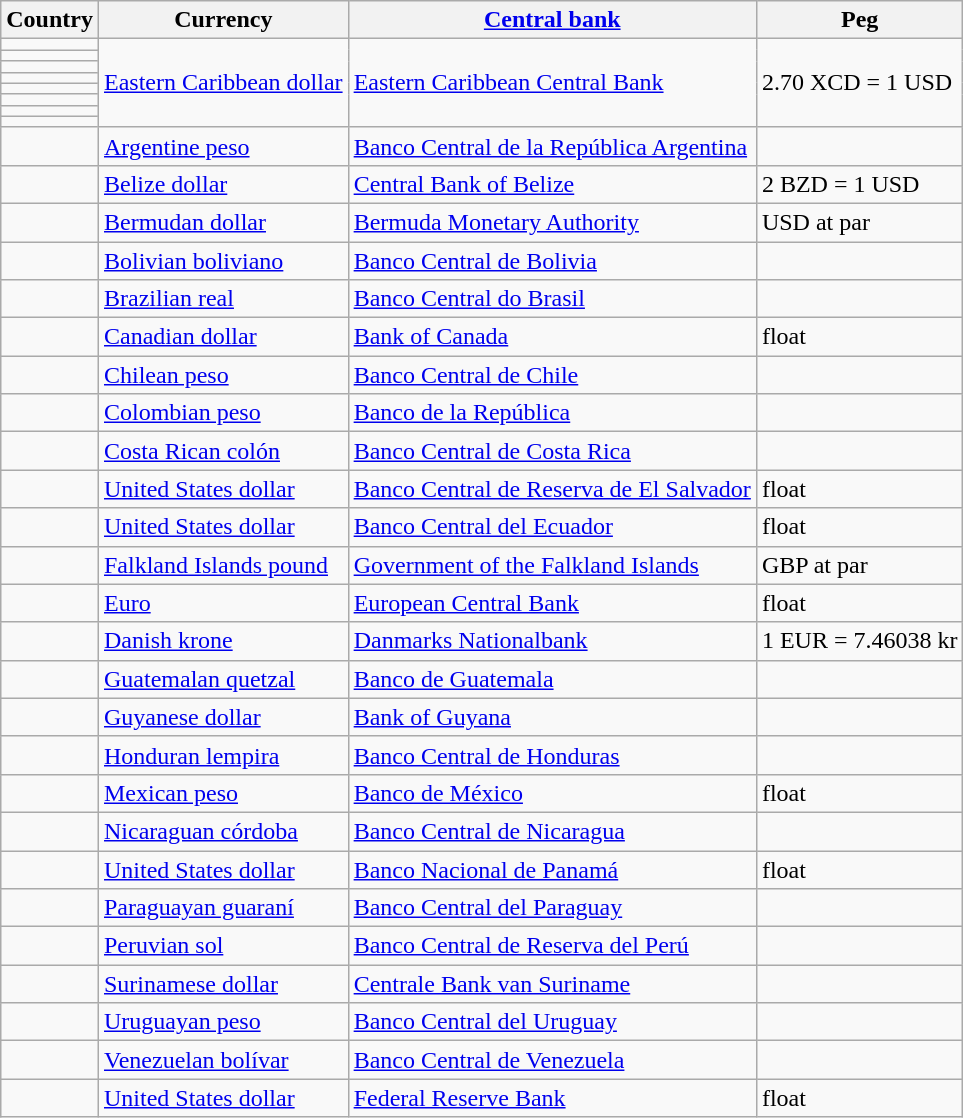<table class="wikitable sortable">
<tr>
<th>Country</th>
<th>Currency</th>
<th><a href='#'>Central bank</a></th>
<th>Peg</th>
</tr>
<tr>
<td></td>
<td rowspan="8"><a href='#'>Eastern Caribbean dollar</a></td>
<td rowspan="8"><a href='#'>Eastern Caribbean Central Bank</a></td>
<td rowspan="8">2.70 XCD = 1 USD</td>
</tr>
<tr>
<td></td>
</tr>
<tr>
<td></td>
</tr>
<tr>
<td></td>
</tr>
<tr>
<td></td>
</tr>
<tr>
<td></td>
</tr>
<tr>
<td></td>
</tr>
<tr>
<td></td>
</tr>
<tr>
<td></td>
<td><a href='#'>Argentine peso</a></td>
<td><a href='#'>Banco Central de la República Argentina</a></td>
<td></td>
</tr>
<tr>
<td></td>
<td><a href='#'>Belize dollar</a></td>
<td><a href='#'>Central Bank of Belize</a></td>
<td>2 BZD = 1 USD</td>
</tr>
<tr>
<td></td>
<td><a href='#'>Bermudan dollar</a></td>
<td><a href='#'>Bermuda Monetary Authority</a></td>
<td>USD at par</td>
</tr>
<tr>
<td></td>
<td><a href='#'>Bolivian boliviano</a></td>
<td><a href='#'>Banco Central de Bolivia</a></td>
<td></td>
</tr>
<tr>
<td></td>
<td><a href='#'>Brazilian real</a></td>
<td><a href='#'>Banco Central do Brasil</a></td>
<td></td>
</tr>
<tr>
<td></td>
<td><a href='#'>Canadian dollar</a></td>
<td><a href='#'>Bank of Canada</a></td>
<td>float</td>
</tr>
<tr>
<td></td>
<td><a href='#'>Chilean peso</a></td>
<td><a href='#'>Banco Central de Chile</a></td>
<td></td>
</tr>
<tr>
<td></td>
<td><a href='#'>Colombian peso</a></td>
<td><a href='#'>Banco de la República</a></td>
<td></td>
</tr>
<tr>
<td></td>
<td><a href='#'>Costa Rican colón</a></td>
<td><a href='#'>Banco Central de Costa Rica</a></td>
<td></td>
</tr>
<tr>
<td></td>
<td><a href='#'>United States dollar</a></td>
<td><a href='#'>Banco Central de Reserva de El Salvador</a></td>
<td>float</td>
</tr>
<tr>
<td></td>
<td><a href='#'>United States dollar</a></td>
<td><a href='#'>Banco Central del Ecuador</a></td>
<td>float</td>
</tr>
<tr>
<td></td>
<td><a href='#'>Falkland Islands pound</a></td>
<td><a href='#'>Government of the Falkland Islands</a></td>
<td>GBP at par</td>
</tr>
<tr>
<td></td>
<td><a href='#'>Euro</a></td>
<td><a href='#'>European Central Bank</a></td>
<td>float</td>
</tr>
<tr>
<td></td>
<td><a href='#'>Danish krone</a></td>
<td><a href='#'>Danmarks Nationalbank</a></td>
<td>1 EUR  =	7.46038 kr</td>
</tr>
<tr>
<td></td>
<td><a href='#'>Guatemalan quetzal</a></td>
<td><a href='#'>Banco de Guatemala</a></td>
<td></td>
</tr>
<tr>
<td></td>
<td><a href='#'>Guyanese dollar</a></td>
<td><a href='#'>Bank of Guyana</a></td>
<td></td>
</tr>
<tr>
<td></td>
<td><a href='#'>Honduran lempira</a></td>
<td><a href='#'>Banco Central de Honduras</a></td>
<td></td>
</tr>
<tr>
<td></td>
<td><a href='#'>Mexican peso</a></td>
<td><a href='#'>Banco de México</a></td>
<td>float</td>
</tr>
<tr>
<td></td>
<td><a href='#'>Nicaraguan córdoba</a></td>
<td><a href='#'>Banco Central de Nicaragua</a></td>
<td></td>
</tr>
<tr>
<td></td>
<td><a href='#'>United States dollar</a></td>
<td><a href='#'>Banco Nacional de Panamá</a></td>
<td>float</td>
</tr>
<tr>
<td></td>
<td><a href='#'>Paraguayan guaraní</a></td>
<td><a href='#'>Banco Central del Paraguay</a></td>
<td></td>
</tr>
<tr>
<td></td>
<td><a href='#'>Peruvian sol</a></td>
<td><a href='#'>Banco Central de Reserva del Perú</a></td>
</tr>
<tr>
<td></td>
<td><a href='#'>Surinamese dollar</a></td>
<td><a href='#'>Centrale Bank van Suriname</a></td>
<td></td>
</tr>
<tr>
<td></td>
<td><a href='#'>Uruguayan peso</a></td>
<td><a href='#'>Banco Central del Uruguay</a></td>
<td></td>
</tr>
<tr>
<td></td>
<td><a href='#'>Venezuelan bolívar</a></td>
<td><a href='#'>Banco Central de Venezuela</a></td>
<td></td>
</tr>
<tr>
<td></td>
<td><a href='#'>United States dollar</a></td>
<td><a href='#'>Federal Reserve Bank</a></td>
<td>float</td>
</tr>
</table>
